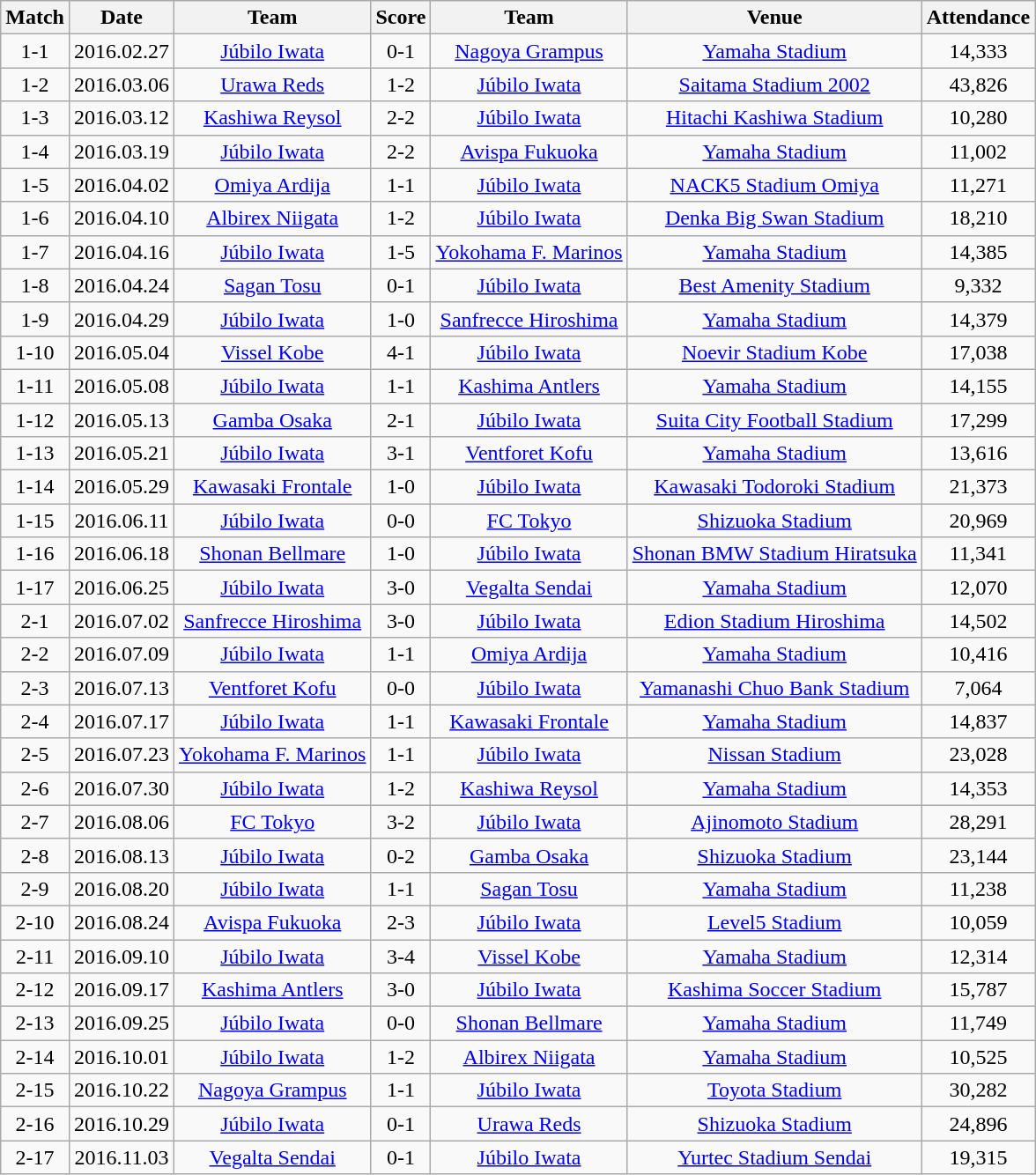<table class="wikitable" style="text-align:center;">
<tr>
<th>Match</th>
<th>Date</th>
<th>Team</th>
<th>Score</th>
<th>Team</th>
<th>Venue</th>
<th>Attendance</th>
</tr>
<tr>
<td>1-1</td>
<td>2016.02.27</td>
<td><a href='#'>Júbilo Iwata</a></td>
<td>0-1</td>
<td><a href='#'>Nagoya Grampus</a></td>
<td><a href='#'>Yamaha Stadium</a></td>
<td>14,333</td>
</tr>
<tr>
<td>1-2</td>
<td>2016.03.06</td>
<td><a href='#'>Urawa Reds</a></td>
<td>1-2</td>
<td><a href='#'>Júbilo Iwata</a></td>
<td><a href='#'>Saitama Stadium 2002</a></td>
<td>43,826</td>
</tr>
<tr>
<td>1-3</td>
<td>2016.03.12</td>
<td><a href='#'>Kashiwa Reysol</a></td>
<td>2-2</td>
<td><a href='#'>Júbilo Iwata</a></td>
<td><a href='#'>Hitachi Kashiwa Stadium</a></td>
<td>10,280</td>
</tr>
<tr>
<td>1-4</td>
<td>2016.03.19</td>
<td><a href='#'>Júbilo Iwata</a></td>
<td>2-2</td>
<td><a href='#'>Avispa Fukuoka</a></td>
<td><a href='#'>Yamaha Stadium</a></td>
<td>11,002</td>
</tr>
<tr>
<td>1-5</td>
<td>2016.04.02</td>
<td><a href='#'>Omiya Ardija</a></td>
<td>1-1</td>
<td><a href='#'>Júbilo Iwata</a></td>
<td><a href='#'>NACK5 Stadium Omiya</a></td>
<td>11,271</td>
</tr>
<tr>
<td>1-6</td>
<td>2016.04.10</td>
<td><a href='#'>Albirex Niigata</a></td>
<td>1-2</td>
<td><a href='#'>Júbilo Iwata</a></td>
<td><a href='#'>Denka Big Swan Stadium</a></td>
<td>18,210</td>
</tr>
<tr>
<td>1-7</td>
<td>2016.04.16</td>
<td><a href='#'>Júbilo Iwata</a></td>
<td>1-5</td>
<td><a href='#'>Yokohama F. Marinos</a></td>
<td><a href='#'>Yamaha Stadium</a></td>
<td>14,385</td>
</tr>
<tr>
<td>1-8</td>
<td>2016.04.24</td>
<td><a href='#'>Sagan Tosu</a></td>
<td>0-1</td>
<td><a href='#'>Júbilo Iwata</a></td>
<td><a href='#'>Best Amenity Stadium</a></td>
<td>9,332</td>
</tr>
<tr>
<td>1-9</td>
<td>2016.04.29</td>
<td><a href='#'>Júbilo Iwata</a></td>
<td>1-0</td>
<td><a href='#'>Sanfrecce Hiroshima</a></td>
<td><a href='#'>Yamaha Stadium</a></td>
<td>14,379</td>
</tr>
<tr>
<td>1-10</td>
<td>2016.05.04</td>
<td><a href='#'>Vissel Kobe</a></td>
<td>4-1</td>
<td><a href='#'>Júbilo Iwata</a></td>
<td><a href='#'>Noevir Stadium Kobe</a></td>
<td>17,038</td>
</tr>
<tr>
<td>1-11</td>
<td>2016.05.08</td>
<td><a href='#'>Júbilo Iwata</a></td>
<td>1-1</td>
<td><a href='#'>Kashima Antlers</a></td>
<td><a href='#'>Yamaha Stadium</a></td>
<td>14,155</td>
</tr>
<tr>
<td>1-12</td>
<td>2016.05.13</td>
<td><a href='#'>Gamba Osaka</a></td>
<td>2-1</td>
<td><a href='#'>Júbilo Iwata</a></td>
<td><a href='#'>Suita City Football Stadium</a></td>
<td>17,299</td>
</tr>
<tr>
<td>1-13</td>
<td>2016.05.21</td>
<td><a href='#'>Júbilo Iwata</a></td>
<td>3-1</td>
<td><a href='#'>Ventforet Kofu</a></td>
<td><a href='#'>Yamaha Stadium</a></td>
<td>13,616</td>
</tr>
<tr>
<td>1-14</td>
<td>2016.05.29</td>
<td><a href='#'>Kawasaki Frontale</a></td>
<td>1-0</td>
<td><a href='#'>Júbilo Iwata</a></td>
<td><a href='#'>Kawasaki Todoroki Stadium</a></td>
<td>21,373</td>
</tr>
<tr>
<td>1-15</td>
<td>2016.06.11</td>
<td><a href='#'>Júbilo Iwata</a></td>
<td>0-0</td>
<td><a href='#'>FC Tokyo</a></td>
<td><a href='#'>Shizuoka Stadium</a></td>
<td>20,969</td>
</tr>
<tr>
<td>1-16</td>
<td>2016.06.18</td>
<td><a href='#'>Shonan Bellmare</a></td>
<td>1-0</td>
<td><a href='#'>Júbilo Iwata</a></td>
<td><a href='#'>Shonan BMW Stadium Hiratsuka</a></td>
<td>11,341</td>
</tr>
<tr>
<td>1-17</td>
<td>2016.06.25</td>
<td><a href='#'>Júbilo Iwata</a></td>
<td>3-0</td>
<td><a href='#'>Vegalta Sendai</a></td>
<td><a href='#'>Yamaha Stadium</a></td>
<td>12,070</td>
</tr>
<tr>
<td>2-1</td>
<td>2016.07.02</td>
<td><a href='#'>Sanfrecce Hiroshima</a></td>
<td>3-0</td>
<td><a href='#'>Júbilo Iwata</a></td>
<td><a href='#'>Edion Stadium Hiroshima</a></td>
<td>14,502</td>
</tr>
<tr>
<td>2-2</td>
<td>2016.07.09</td>
<td><a href='#'>Júbilo Iwata</a></td>
<td>1-1</td>
<td><a href='#'>Omiya Ardija</a></td>
<td><a href='#'>Yamaha Stadium</a></td>
<td>10,416</td>
</tr>
<tr>
<td>2-3</td>
<td>2016.07.13</td>
<td><a href='#'>Ventforet Kofu</a></td>
<td>0-0</td>
<td><a href='#'>Júbilo Iwata</a></td>
<td><a href='#'>Yamanashi Chuo Bank Stadium</a></td>
<td>7,064</td>
</tr>
<tr>
<td>2-4</td>
<td>2016.07.17</td>
<td><a href='#'>Júbilo Iwata</a></td>
<td>1-1</td>
<td><a href='#'>Kawasaki Frontale</a></td>
<td><a href='#'>Yamaha Stadium</a></td>
<td>14,837</td>
</tr>
<tr>
<td>2-5</td>
<td>2016.07.23</td>
<td><a href='#'>Yokohama F. Marinos</a></td>
<td>1-1</td>
<td><a href='#'>Júbilo Iwata</a></td>
<td><a href='#'>Nissan Stadium</a></td>
<td>23,028</td>
</tr>
<tr>
<td>2-6</td>
<td>2016.07.30</td>
<td><a href='#'>Júbilo Iwata</a></td>
<td>1-2</td>
<td><a href='#'>Kashiwa Reysol</a></td>
<td><a href='#'>Yamaha Stadium</a></td>
<td>14,353</td>
</tr>
<tr>
<td>2-7</td>
<td>2016.08.06</td>
<td><a href='#'>FC Tokyo</a></td>
<td>3-2</td>
<td><a href='#'>Júbilo Iwata</a></td>
<td><a href='#'>Ajinomoto Stadium</a></td>
<td>28,291</td>
</tr>
<tr>
<td>2-8</td>
<td>2016.08.13</td>
<td><a href='#'>Júbilo Iwata</a></td>
<td>0-2</td>
<td><a href='#'>Gamba Osaka</a></td>
<td><a href='#'>Shizuoka Stadium</a></td>
<td>23,144</td>
</tr>
<tr>
<td>2-9</td>
<td>2016.08.20</td>
<td><a href='#'>Júbilo Iwata</a></td>
<td>1-1</td>
<td><a href='#'>Sagan Tosu</a></td>
<td><a href='#'>Yamaha Stadium</a></td>
<td>11,238</td>
</tr>
<tr>
<td>2-10</td>
<td>2016.08.24</td>
<td><a href='#'>Avispa Fukuoka</a></td>
<td>2-3</td>
<td><a href='#'>Júbilo Iwata</a></td>
<td><a href='#'>Level5 Stadium</a></td>
<td>10,059</td>
</tr>
<tr>
<td>2-11</td>
<td>2016.09.10</td>
<td><a href='#'>Júbilo Iwata</a></td>
<td>3-4</td>
<td><a href='#'>Vissel Kobe</a></td>
<td><a href='#'>Yamaha Stadium</a></td>
<td>12,314</td>
</tr>
<tr>
<td>2-12</td>
<td>2016.09.17</td>
<td><a href='#'>Kashima Antlers</a></td>
<td>3-0</td>
<td><a href='#'>Júbilo Iwata</a></td>
<td><a href='#'>Kashima Soccer Stadium</a></td>
<td>15,787</td>
</tr>
<tr>
<td>2-13</td>
<td>2016.09.25</td>
<td><a href='#'>Júbilo Iwata</a></td>
<td>0-0</td>
<td><a href='#'>Shonan Bellmare</a></td>
<td><a href='#'>Yamaha Stadium</a></td>
<td>11,749</td>
</tr>
<tr>
<td>2-14</td>
<td>2016.10.01</td>
<td><a href='#'>Júbilo Iwata</a></td>
<td>1-2</td>
<td><a href='#'>Albirex Niigata</a></td>
<td><a href='#'>Yamaha Stadium</a></td>
<td>10,525</td>
</tr>
<tr>
<td>2-15</td>
<td>2016.10.22</td>
<td><a href='#'>Nagoya Grampus</a></td>
<td>1-1</td>
<td><a href='#'>Júbilo Iwata</a></td>
<td><a href='#'>Toyota Stadium</a></td>
<td>30,282</td>
</tr>
<tr>
<td>2-16</td>
<td>2016.10.29</td>
<td><a href='#'>Júbilo Iwata</a></td>
<td>0-1</td>
<td><a href='#'>Urawa Reds</a></td>
<td><a href='#'>Shizuoka Stadium</a></td>
<td>24,896</td>
</tr>
<tr>
<td>2-17</td>
<td>2016.11.03</td>
<td><a href='#'>Vegalta Sendai</a></td>
<td>0-1</td>
<td><a href='#'>Júbilo Iwata</a></td>
<td><a href='#'>Yurtec Stadium Sendai</a></td>
<td>19,315</td>
</tr>
</table>
